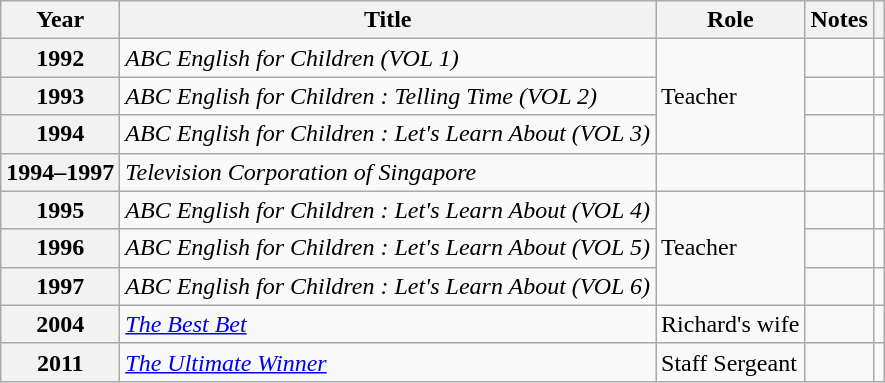<table class="wikitable sortable plainrowheaders">
<tr>
<th scope="col">Year</th>
<th scope="col">Title</th>
<th scope="col">Role</th>
<th scope="col" class="unsortable">Notes</th>
<th scope="col" class="unsortable"></th>
</tr>
<tr>
<th scope="row">1992</th>
<td><em>ABC English for Children (VOL 1)</em></td>
<td rowspan="3">Teacher</td>
<td></td>
<td></td>
</tr>
<tr>
<th scope="row">1993</th>
<td><em>ABC English for Children : Telling Time (VOL 2)</em></td>
<td></td>
<td></td>
</tr>
<tr>
<th scope="row">1994</th>
<td><em>ABC English for Children : Let's Learn About (VOL 3)</em></td>
<td></td>
<td></td>
</tr>
<tr>
<th scope="row">1994–1997</th>
<td><em>Television Corporation of Singapore</em></td>
<td></td>
<td></td>
<td></td>
</tr>
<tr>
<th scope="row">1995</th>
<td><em>ABC English for Children : Let's Learn About (VOL 4)</em></td>
<td rowspan="3">Teacher</td>
<td></td>
<td></td>
</tr>
<tr>
<th scope="row">1996</th>
<td><em>ABC English for Children : Let's Learn About (VOL 5)</em></td>
<td></td>
<td></td>
</tr>
<tr>
<th scope="row">1997</th>
<td><em>ABC English for Children : Let's Learn About (VOL 6)</em></td>
<td></td>
<td></td>
</tr>
<tr>
<th scope="row">2004</th>
<td><em><a href='#'>The Best Bet</a></em></td>
<td>Richard's wife</td>
<td></td>
<td></td>
</tr>
<tr>
<th scope="row">2011</th>
<td><em><a href='#'>The Ultimate Winner</a></em></td>
<td>Staff Sergeant</td>
<td></td>
<td></td>
</tr>
</table>
